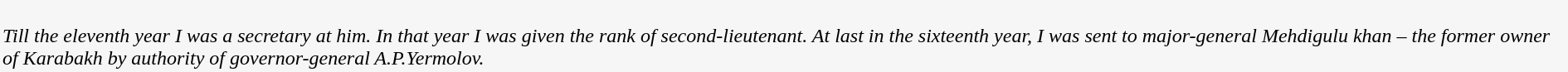<table border="0" cellpadding="2" cellspacing="2" align="center">
<tr>
<td width="50%" style="background:#f6f6f6;"><br><em>Till the eleventh year I was a secretary at him. In that year I was given the rank of second-lieutenant. At last in the sixteenth year, I was sent to major-general Mehdigulu khan – the former owner of Karabakh by authority of governor-general A.P.Yermolov.</em></td>
</tr>
</table>
